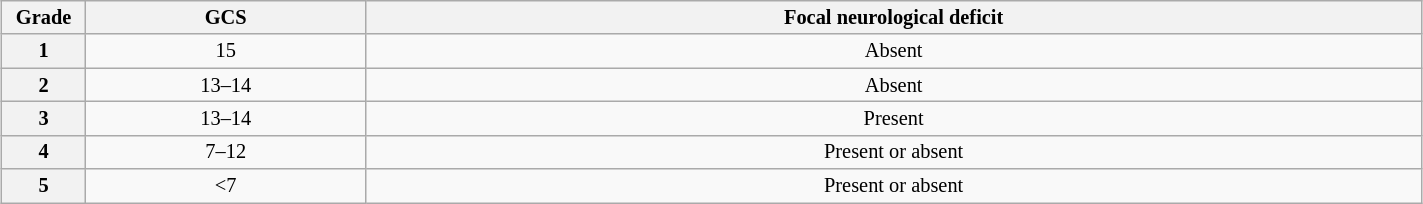<table class="wikitable" style = "width:75%; font-size:85%; margin-left:15px; text-align:center">
<tr>
<th width="50">Grade</th>
<th>GCS</th>
<th>Focal neurological deficit</th>
</tr>
<tr>
<th>1</th>
<td>15</td>
<td>Absent</td>
</tr>
<tr>
<th>2</th>
<td>13–14</td>
<td>Absent</td>
</tr>
<tr>
<th>3</th>
<td>13–14</td>
<td>Present</td>
</tr>
<tr>
<th>4</th>
<td>7–12</td>
<td>Present or absent</td>
</tr>
<tr>
<th>5</th>
<td><7</td>
<td>Present or absent</td>
</tr>
</table>
